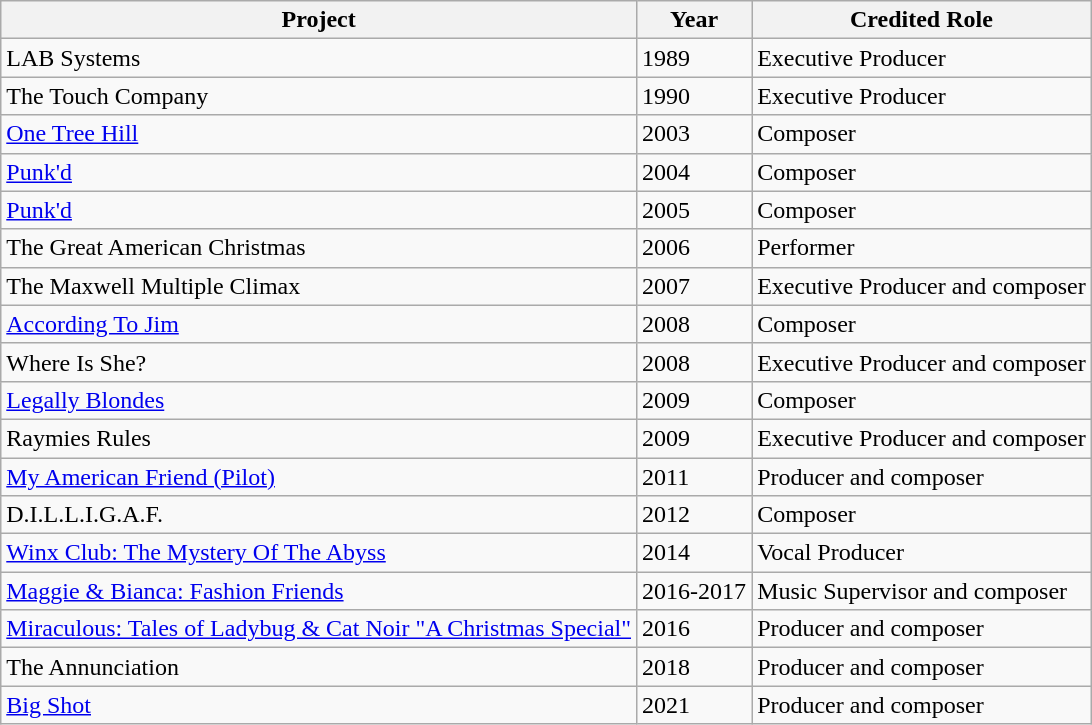<table class="wikitable">
<tr>
<th>Project</th>
<th>Year</th>
<th>Credited Role</th>
</tr>
<tr>
<td>LAB Systems</td>
<td>1989</td>
<td>Executive Producer</td>
</tr>
<tr>
<td>The Touch Company</td>
<td>1990</td>
<td>Executive Producer</td>
</tr>
<tr>
<td><a href='#'>One Tree Hill</a></td>
<td>2003</td>
<td>Composer</td>
</tr>
<tr>
<td><a href='#'>Punk'd</a></td>
<td>2004</td>
<td>Composer</td>
</tr>
<tr>
<td><a href='#'>Punk'd</a></td>
<td>2005</td>
<td>Composer</td>
</tr>
<tr>
<td>The Great American Christmas</td>
<td>2006</td>
<td>Performer</td>
</tr>
<tr>
<td>The Maxwell Multiple Climax</td>
<td>2007</td>
<td>Executive Producer and composer</td>
</tr>
<tr>
<td><a href='#'>According To Jim</a></td>
<td>2008</td>
<td>Composer</td>
</tr>
<tr>
<td>Where Is She?</td>
<td>2008</td>
<td>Executive Producer and composer</td>
</tr>
<tr>
<td><a href='#'>Legally Blondes</a></td>
<td>2009</td>
<td>Composer</td>
</tr>
<tr>
<td>Raymies Rules</td>
<td>2009</td>
<td>Executive Producer and composer</td>
</tr>
<tr>
<td><a href='#'>My American Friend (Pilot)</a></td>
<td>2011</td>
<td>Producer and composer</td>
</tr>
<tr>
<td>D.I.L.L.I.G.A.F.</td>
<td>2012</td>
<td>Composer</td>
</tr>
<tr>
<td><a href='#'>Winx Club: The Mystery Of The Abyss</a></td>
<td>2014</td>
<td>Vocal Producer</td>
</tr>
<tr>
<td><a href='#'>Maggie & Bianca: Fashion Friends</a></td>
<td>2016-2017</td>
<td>Music Supervisor and composer</td>
</tr>
<tr>
<td><a href='#'>Miraculous: Tales of Ladybug & Cat Noir "A Christmas Special"</a></td>
<td>2016</td>
<td>Producer and composer</td>
</tr>
<tr>
<td>The Annunciation</td>
<td>2018</td>
<td>Producer and composer</td>
</tr>
<tr>
<td><a href='#'>Big Shot</a></td>
<td>2021</td>
<td>Producer and composer</td>
</tr>
</table>
